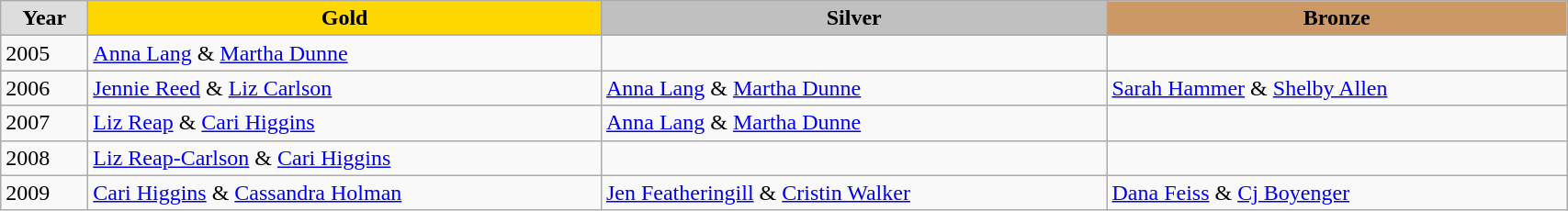<table class="wikitable" style="width: 90%; text-align:left;">
<tr>
<td style="background:#DDDDDD; font-weight:bold; text-align:center;">Year</td>
<td style="background:gold; font-weight:bold; text-align:center;">Gold</td>
<td style="background:silver; font-weight:bold; text-align:center;">Silver</td>
<td style="background:#cc9966; font-weight:bold; text-align:center;">Bronze</td>
</tr>
<tr>
<td>2005</td>
<td><a href='#'>Anna Lang</a> & <a href='#'>Martha Dunne</a></td>
<td></td>
<td></td>
</tr>
<tr>
<td>2006</td>
<td><a href='#'>Jennie Reed</a> & <a href='#'>Liz Carlson</a></td>
<td><a href='#'>Anna Lang</a> & <a href='#'>Martha Dunne</a></td>
<td><a href='#'>Sarah Hammer</a> & <a href='#'>Shelby Allen</a></td>
</tr>
<tr>
<td>2007</td>
<td><a href='#'>Liz Reap</a> & <a href='#'>Cari Higgins</a></td>
<td><a href='#'>Anna Lang</a> & <a href='#'>Martha Dunne</a></td>
<td></td>
</tr>
<tr>
<td>2008</td>
<td><a href='#'>Liz Reap-Carlson</a> & <a href='#'>Cari Higgins</a></td>
<td></td>
<td></td>
</tr>
<tr>
<td>2009</td>
<td><a href='#'>Cari Higgins</a> & <a href='#'>Cassandra Holman</a></td>
<td><a href='#'>Jen Featheringill</a> & <a href='#'>Cristin Walker</a></td>
<td><a href='#'>Dana Feiss</a> & <a href='#'>Cj Boyenger</a></td>
</tr>
</table>
